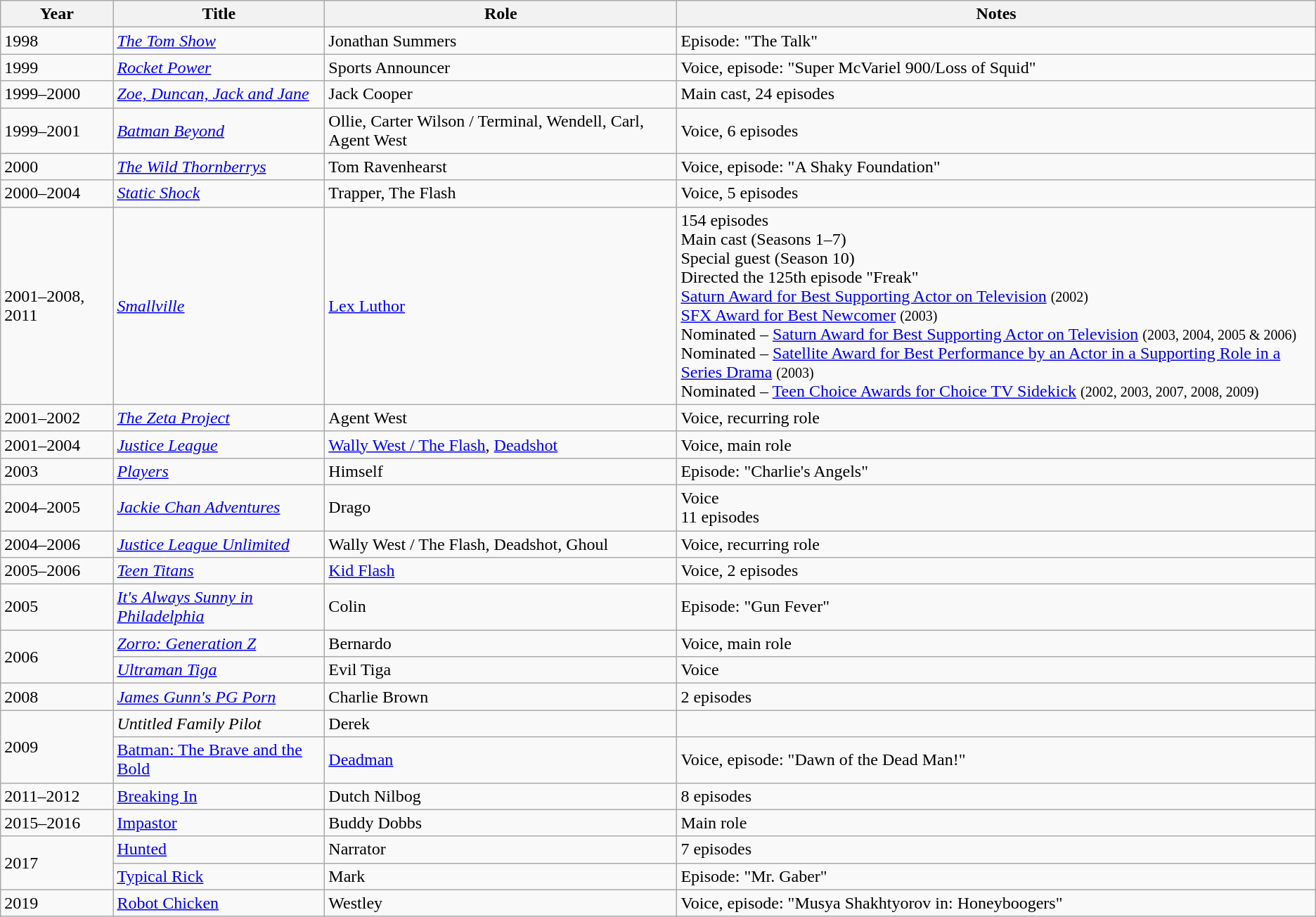<table class="wikitable sortable plainrowheaders">
<tr>
<th scope="col">Year</th>
<th scope="col">Title</th>
<th scope="col">Role</th>
<th scope="col" class="unsortable">Notes</th>
</tr>
<tr>
<td>1998</td>
<td><em><a href='#'>The Tom Show</a></em></td>
<td>Jonathan Summers</td>
<td>Episode: "The Talk"</td>
</tr>
<tr>
<td>1999</td>
<td><em><a href='#'>Rocket Power</a></em></td>
<td>Sports Announcer</td>
<td>Voice, episode: "Super McVariel 900/Loss of Squid"</td>
</tr>
<tr>
<td>1999–2000</td>
<td><em><a href='#'>Zoe, Duncan, Jack and Jane</a></em></td>
<td>Jack Cooper</td>
<td>Main cast, 24 episodes</td>
</tr>
<tr>
<td>1999–2001</td>
<td><em><a href='#'>Batman Beyond</a></em></td>
<td>Ollie, Carter Wilson / Terminal, Wendell, Carl, Agent West</td>
<td>Voice, 6 episodes</td>
</tr>
<tr>
<td>2000</td>
<td><em><a href='#'>The Wild Thornberrys</a></em></td>
<td>Tom Ravenhearst</td>
<td>Voice, episode: "A Shaky Foundation"</td>
</tr>
<tr>
<td>2000–2004</td>
<td><em><a href='#'>Static Shock</a></em></td>
<td>Trapper, The Flash</td>
<td>Voice, 5 episodes</td>
</tr>
<tr>
<td>2001–2008, 2011</td>
<td><em><a href='#'>Smallville</a></em></td>
<td><a href='#'>Lex Luthor</a></td>
<td>154 episodes<br>Main cast (Seasons 1–7)<br>Special guest (Season 10)<br>Directed the 125th episode "Freak"<br><a href='#'>Saturn Award for Best Supporting Actor on Television</a> <small>(2002)</small><br><a href='#'>SFX Award for Best Newcomer</a> <small>(2003)</small><br>Nominated – <a href='#'>Saturn Award for Best Supporting Actor on Television</a> <small>(2003, 2004, 2005 & 2006)</small><br>Nominated – <a href='#'>Satellite Award for Best Performance by an Actor in a Supporting Role in a Series Drama</a> <small>(2003)</small><br>Nominated – <a href='#'>Teen Choice Awards for Choice TV Sidekick</a> <small>(2002, 2003, 2007, 2008, 2009)</small></td>
</tr>
<tr>
<td>2001–2002</td>
<td><em><a href='#'>The Zeta Project</a></em></td>
<td>Agent West</td>
<td>Voice, recurring role</td>
</tr>
<tr>
<td>2001–2004</td>
<td><em><a href='#'>Justice League</a></em></td>
<td><a href='#'>Wally West / The Flash</a>, <a href='#'>Deadshot</a></td>
<td>Voice, main role</td>
</tr>
<tr>
<td>2003</td>
<td><em><a href='#'>Players</a></em></td>
<td>Himself</td>
<td>Episode: "Charlie's Angels"</td>
</tr>
<tr>
<td>2004–2005</td>
<td><em><a href='#'>Jackie Chan Adventures</a></em></td>
<td>Drago</td>
<td>Voice<br>11 episodes</td>
</tr>
<tr>
<td>2004–2006</td>
<td><em><a href='#'>Justice League Unlimited</a></em></td>
<td>Wally West / The Flash, Deadshot, Ghoul</td>
<td>Voice, recurring role</td>
</tr>
<tr>
<td>2005–2006</td>
<td><em><a href='#'>Teen Titans</a></em></td>
<td><a href='#'>Kid Flash</a></td>
<td>Voice, 2 episodes</td>
</tr>
<tr>
<td>2005</td>
<td><em><a href='#'>It's Always Sunny in Philadelphia</a></em></td>
<td>Colin</td>
<td>Episode: "Gun Fever"</td>
</tr>
<tr>
<td rowspan=2>2006</td>
<td><em><a href='#'>Zorro: Generation Z</a></em></td>
<td>Bernardo</td>
<td>Voice, main role</td>
</tr>
<tr>
<td><em><a href='#'>Ultraman Tiga</a></em></td>
<td>Evil Tiga</td>
<td>Voice</td>
</tr>
<tr>
<td>2008</td>
<td><em><a href='#'>James Gunn's PG Porn</a></em></td>
<td>Charlie Brown</td>
<td>2 episodes</td>
</tr>
<tr>
<td rowspan=2>2009</td>
<td><em>Untitled Family Pilot</em><em></td>
<td>Derek</td>
<td></td>
</tr>
<tr>
<td></em><a href='#'>Batman: The Brave and the Bold</a><em></td>
<td><a href='#'>Deadman</a></td>
<td>Voice, episode: "Dawn of the Dead Man!"</td>
</tr>
<tr>
<td>2011–2012</td>
<td></em><a href='#'>Breaking In</a><em></td>
<td>Dutch Nilbog</td>
<td>8 episodes</td>
</tr>
<tr>
<td>2015–2016</td>
<td></em><a href='#'>Impastor</a><em></td>
<td>Buddy Dobbs</td>
<td>Main role</td>
</tr>
<tr>
<td rowspan=2>2017</td>
<td></em><a href='#'>Hunted</a><em></td>
<td>Narrator</td>
<td>7 episodes</td>
</tr>
<tr>
<td></em><a href='#'>Typical Rick</a><em></td>
<td>Mark</td>
<td>Episode: "Mr. Gaber"</td>
</tr>
<tr>
<td>2019</td>
<td></em><a href='#'>Robot Chicken</a><em></td>
<td>Westley</td>
<td>Voice, episode: "Musya Shakhtyorov in: Honeyboogers"</td>
</tr>
</table>
